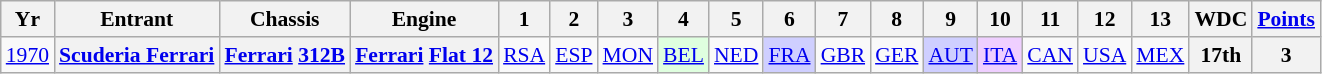<table class="wikitable" style="text-align:center; font-size:90%">
<tr>
<th>Yr</th>
<th>Entrant</th>
<th>Chassis</th>
<th>Engine</th>
<th>1</th>
<th>2</th>
<th>3</th>
<th>4</th>
<th>5</th>
<th>6</th>
<th>7</th>
<th>8</th>
<th>9</th>
<th>10</th>
<th>11</th>
<th>12</th>
<th>13</th>
<th>WDC</th>
<th><a href='#'>Points</a></th>
</tr>
<tr>
<td><a href='#'>1970</a></td>
<th><a href='#'>Scuderia Ferrari</a></th>
<th><a href='#'>Ferrari</a> <a href='#'>312B</a></th>
<th><a href='#'>Ferrari</a> <a href='#'>Flat 12</a></th>
<td><a href='#'>RSA</a></td>
<td><a href='#'>ESP</a></td>
<td><a href='#'>MON</a></td>
<td style="background:#DFFFDF;"><a href='#'>BEL</a><br></td>
<td><a href='#'>NED</a></td>
<td style="background:#CFCFFF;"><a href='#'>FRA</a><br></td>
<td><a href='#'>GBR</a></td>
<td><a href='#'>GER</a></td>
<td style="background:#CFCFFF;"><a href='#'>AUT</a><br></td>
<td style="background:#EFCFFF;"><a href='#'>ITA</a><br></td>
<td><a href='#'>CAN</a></td>
<td><a href='#'>USA</a></td>
<td><a href='#'>MEX</a></td>
<th>17th</th>
<th>3</th>
</tr>
</table>
